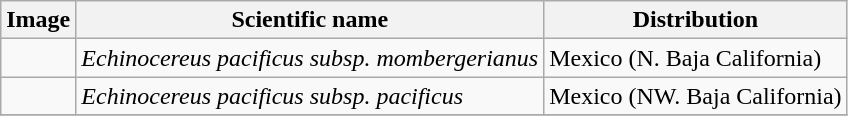<table class="wikitable">
<tr>
<th>Image</th>
<th>Scientific name</th>
<th>Distribution</th>
</tr>
<tr>
<td></td>
<td><em> Echinocereus pacificus subsp. mombergerianus</em> </td>
<td>Mexico (N. Baja California)</td>
</tr>
<tr>
<td></td>
<td><em>Echinocereus pacificus subsp. pacificus</em></td>
<td>Mexico (NW. Baja California)</td>
</tr>
<tr>
</tr>
</table>
